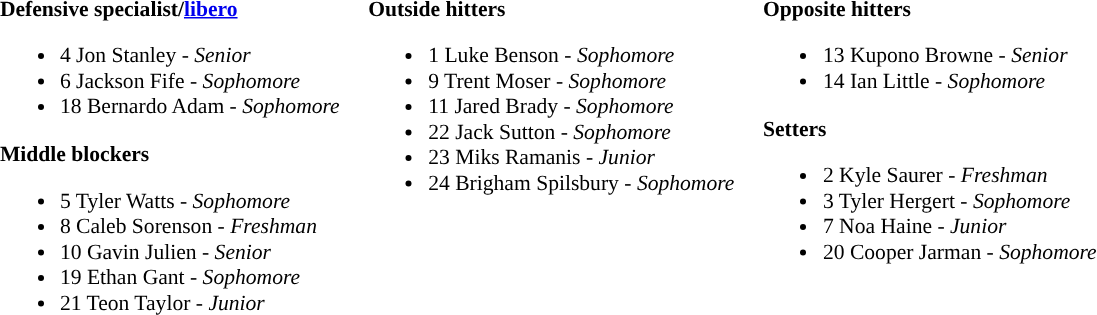<table class="toccolours" style="border-collapse:collapse; font-size:90%;">
<tr>
<td colspan="7"></td>
</tr>
<tr>
</tr>
<tr>
<td width="03"> </td>
<td valign="top"><br><strong>Defensive specialist/<a href='#'>libero</a></strong><ul><li>4 Jon Stanley - <em> Senior</em></li><li>6 Jackson Fife - <em>Sophomore</em></li><li>18 Bernardo Adam - <em>Sophomore</em></li></ul><strong>Middle blockers</strong><ul><li>5 Tyler Watts - <em>Sophomore</em></li><li>8 Caleb Sorenson  - <em> Freshman</em></li><li>10 Gavin Julien - <em> Senior</em></li><li>19 Ethan Gant - <em>Sophomore</em></li><li>21 Teon Taylor  - <em>Junior</em></li></ul></td>
<td width="15"> </td>
<td valign="top"><br><strong>Outside hitters</strong><ul><li>1 Luke Benson - <em>Sophomore</em></li><li>9 Trent Moser - <em>Sophomore</em></li><li>11 Jared Brady - <em>Sophomore</em></li><li>22 Jack Sutton - <em>Sophomore</em></li><li>23 Miks Ramanis - <em>Junior</em></li><li>24 Brigham Spilsbury - <em>Sophomore</em></li></ul></td>
<td width="15"> </td>
<td valign="top"><br><strong>Opposite hitters</strong><ul><li>13 Kupono Browne - <em>Senior</em></li><li>14 Ian Little - <em>Sophomore</em></li></ul><strong>Setters</strong><ul><li>2 Kyle Saurer - <em>Freshman</em></li><li>3 Tyler Hergert - <em>Sophomore</em></li><li>7 Noa Haine - <em>Junior</em></li><li>20 Cooper Jarman - <em>Sophomore</em></li></ul></td>
<td width="20"> </td>
</tr>
</table>
